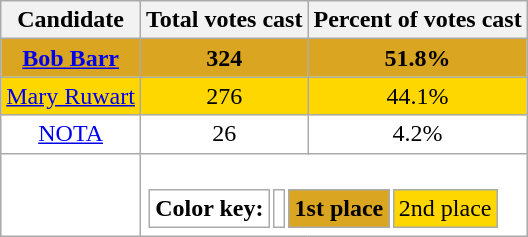<table class="wikitable" style="text-align:center;">
<tr>
<th>Candidate</th>
<th>Total votes cast</th>
<th>Percent of votes cast</th>
</tr>
<tr style="background:Goldenrod;">
<td><strong><a href='#'>Bob Barr</a></strong></td>
<td style="background:Goldenrod;"><strong>324</strong></td>
<td><strong>51.8%</strong></td>
</tr>
<tr style="background:Gold;">
<td><a href='#'>Mary Ruwart</a></td>
<td style="background:Gold;">276</td>
<td>44.1%</td>
</tr>
<tr style="background:White;">
<td><a href='#'>NOTA</a></td>
<td style="background:White;">26</td>
<td>4.2%</td>
</tr>
<tr style="background:#fff;">
<td></td>
<td colspan="5"><br><table style="float:left;">
<tr>
<td><strong>Color key:</strong></td>
<td></td>
<td style="background:Goldenrod;"><strong>1st place</strong></td>
<td style="background:Gold;">2nd place</td>
</tr>
</table>
</td>
</tr>
</table>
